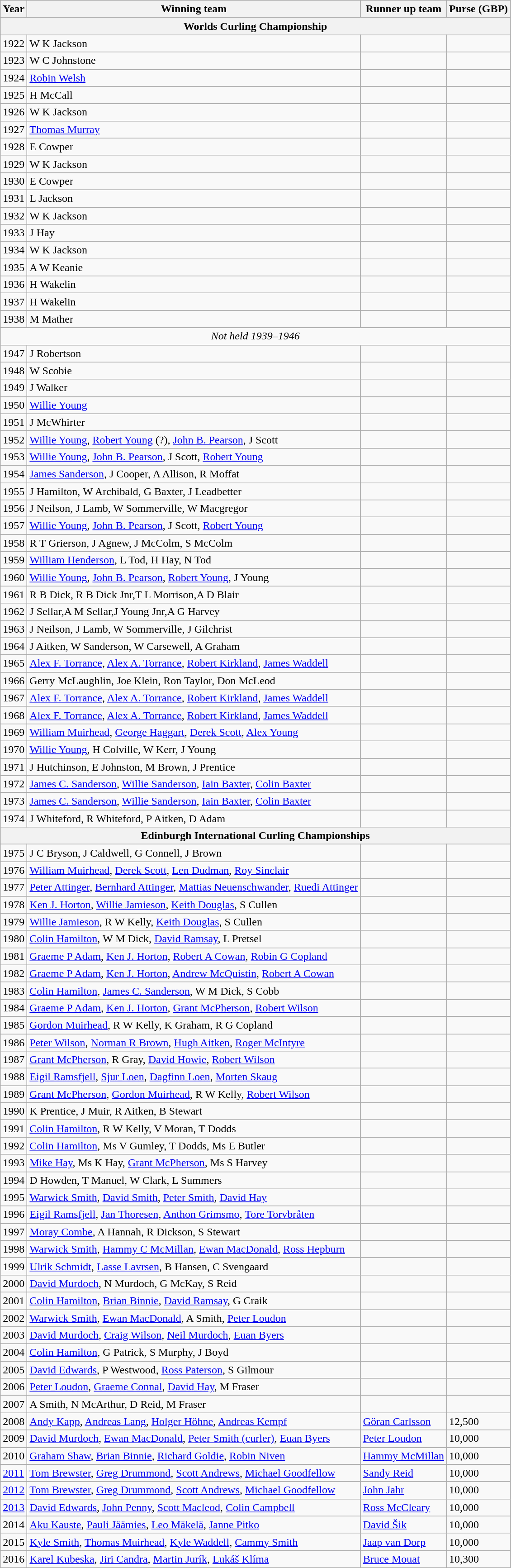<table class="wikitable">
<tr>
<th>Year</th>
<th>Winning team</th>
<th>Runner up team</th>
<th>Purse (GBP)</th>
</tr>
<tr>
<th colspan=4>Worlds Curling Championship</th>
</tr>
<tr>
<td>1922</td>
<td>W K Jackson</td>
<td></td>
<td></td>
</tr>
<tr>
<td>1923</td>
<td>W C Johnstone</td>
<td></td>
<td></td>
</tr>
<tr>
<td>1924</td>
<td> <a href='#'>Robin Welsh</a></td>
<td></td>
<td></td>
</tr>
<tr>
<td>1925</td>
<td>H McCall</td>
<td></td>
<td></td>
</tr>
<tr>
<td>1926</td>
<td>W K Jackson</td>
<td></td>
<td></td>
</tr>
<tr>
<td>1927</td>
<td> <a href='#'>Thomas Murray</a></td>
<td></td>
<td></td>
</tr>
<tr>
<td>1928</td>
<td>E Cowper</td>
<td></td>
<td></td>
</tr>
<tr>
<td>1929</td>
<td>W K Jackson</td>
<td></td>
<td></td>
</tr>
<tr>
<td>1930</td>
<td>E Cowper</td>
<td></td>
<td></td>
</tr>
<tr>
<td>1931</td>
<td>L Jackson</td>
<td></td>
<td></td>
</tr>
<tr>
<td>1932</td>
<td>W K Jackson</td>
<td></td>
<td></td>
</tr>
<tr>
<td>1933</td>
<td>J Hay</td>
<td></td>
<td></td>
</tr>
<tr>
<td>1934</td>
<td>W K Jackson</td>
<td></td>
<td></td>
</tr>
<tr>
<td>1935</td>
<td>A W Keanie</td>
<td></td>
<td></td>
</tr>
<tr>
<td>1936</td>
<td>H Wakelin</td>
<td></td>
<td></td>
</tr>
<tr>
<td>1937</td>
<td>H Wakelin</td>
<td></td>
<td></td>
</tr>
<tr>
<td>1938</td>
<td>M Mather</td>
<td></td>
<td></td>
</tr>
<tr>
<td colspan=4 align=center><em>Not held 1939–1946</em></td>
</tr>
<tr>
<td>1947</td>
<td>J Robertson</td>
<td></td>
<td></td>
</tr>
<tr>
<td>1948</td>
<td>W Scobie</td>
<td></td>
<td></td>
</tr>
<tr>
<td>1949</td>
<td>J Walker</td>
<td></td>
<td></td>
</tr>
<tr>
<td>1950</td>
<td> <a href='#'>Willie Young</a></td>
<td></td>
<td></td>
</tr>
<tr>
<td>1951</td>
<td>J McWhirter</td>
<td></td>
<td></td>
</tr>
<tr>
<td>1952</td>
<td> <a href='#'>Willie Young</a>, <a href='#'>Robert Young</a> (?), <a href='#'>John B. Pearson</a>, J Scott</td>
<td></td>
<td></td>
</tr>
<tr>
<td>1953</td>
<td> <a href='#'>Willie Young</a>, <a href='#'>John B. Pearson</a>, J Scott, <a href='#'>Robert Young</a></td>
<td></td>
<td></td>
</tr>
<tr>
<td>1954</td>
<td> <a href='#'>James Sanderson</a>, J Cooper, A Allison, R Moffat</td>
<td></td>
<td></td>
</tr>
<tr>
<td>1955</td>
<td>J Hamilton, W Archibald, G Baxter, J Leadbetter</td>
<td></td>
<td></td>
</tr>
<tr>
<td>1956</td>
<td>J Neilson, J Lamb, W Sommerville, W Macgregor</td>
<td></td>
<td></td>
</tr>
<tr>
<td>1957</td>
<td> <a href='#'>Willie Young</a>, <a href='#'>John B. Pearson</a>, J Scott, <a href='#'>Robert Young</a></td>
<td></td>
<td></td>
</tr>
<tr>
<td>1958</td>
<td>R T Grierson, J Agnew, J McColm, S McColm</td>
<td></td>
<td></td>
</tr>
<tr>
<td>1959</td>
<td> <a href='#'>William Henderson</a>, L Tod, H Hay, N Tod</td>
<td></td>
<td></td>
</tr>
<tr>
<td>1960</td>
<td> <a href='#'>Willie Young</a>, <a href='#'>John B. Pearson</a>, <a href='#'>Robert Young</a>, J Young</td>
<td></td>
<td></td>
</tr>
<tr>
<td>1961</td>
<td>R B Dick, R B Dick Jnr,T L Morrison,A D Blair</td>
<td></td>
<td></td>
</tr>
<tr>
<td>1962</td>
<td>J Sellar,A M Sellar,J Young Jnr,A G Harvey</td>
<td></td>
<td></td>
</tr>
<tr>
<td>1963</td>
<td>J Neilson, J Lamb, W Sommerville, J Gilchrist</td>
<td></td>
<td></td>
</tr>
<tr>
<td>1964</td>
<td>J Aitken, W Sanderson, W Carsewell, A Graham</td>
<td></td>
<td></td>
</tr>
<tr>
<td>1965</td>
<td> <a href='#'>Alex F. Torrance</a>, <a href='#'>Alex A. Torrance</a>, <a href='#'>Robert Kirkland</a>, <a href='#'>James Waddell</a></td>
<td></td>
<td></td>
</tr>
<tr>
<td>1966</td>
<td>  Gerry McLaughlin, Joe Klein, Ron Taylor, Don McLeod</td>
<td></td>
<td></td>
</tr>
<tr>
<td>1967</td>
<td> <a href='#'>Alex F. Torrance</a>, <a href='#'>Alex A. Torrance</a>, <a href='#'>Robert Kirkland</a>, <a href='#'>James Waddell</a></td>
<td></td>
<td></td>
</tr>
<tr>
<td>1968</td>
<td> <a href='#'>Alex F. Torrance</a>, <a href='#'>Alex A. Torrance</a>, <a href='#'>Robert Kirkland</a>, <a href='#'>James Waddell</a></td>
<td></td>
<td></td>
</tr>
<tr>
<td>1969</td>
<td> <a href='#'>William Muirhead</a>, <a href='#'>George Haggart</a>, <a href='#'>Derek Scott</a>, <a href='#'>Alex Young</a></td>
<td></td>
<td></td>
</tr>
<tr>
<td>1970</td>
<td> <a href='#'>Willie Young</a>, H Colville, W Kerr, J Young</td>
<td></td>
<td></td>
</tr>
<tr>
<td>1971</td>
<td>J Hutchinson, E Johnston, M Brown, J Prentice</td>
<td></td>
<td></td>
</tr>
<tr>
<td>1972</td>
<td><a href='#'>James C. Sanderson</a>, <a href='#'>Willie Sanderson</a>, <a href='#'>Iain Baxter</a>, <a href='#'>Colin Baxter</a></td>
<td></td>
<td></td>
</tr>
<tr>
<td>1973</td>
<td><a href='#'>James C. Sanderson</a>, <a href='#'>Willie Sanderson</a>, <a href='#'>Iain Baxter</a>, <a href='#'>Colin Baxter</a></td>
<td></td>
<td></td>
</tr>
<tr>
<td>1974</td>
<td>J Whiteford, R Whiteford, P Aitken, D Adam</td>
<td></td>
<td></td>
</tr>
<tr>
<th colspan=4>Edinburgh International Curling Championships</th>
</tr>
<tr>
<td>1975</td>
<td>J C Bryson, J Caldwell, G Connell, J Brown</td>
<td></td>
<td></td>
</tr>
<tr>
<td>1976</td>
<td> <a href='#'>William Muirhead</a>, <a href='#'>Derek Scott</a>, <a href='#'>Len Dudman</a>, <a href='#'>Roy Sinclair</a></td>
<td></td>
<td></td>
</tr>
<tr>
<td>1977</td>
<td> <a href='#'>Peter Attinger</a>, <a href='#'>Bernhard Attinger</a>, <a href='#'>Mattias Neuenschwander</a>, <a href='#'>Ruedi Attinger</a></td>
<td></td>
<td></td>
</tr>
<tr>
<td>1978</td>
<td><a href='#'>Ken J. Horton</a>, <a href='#'>Willie Jamieson</a>, <a href='#'>Keith Douglas</a>, S Cullen</td>
<td></td>
<td></td>
</tr>
<tr>
<td>1979</td>
<td> <a href='#'>Willie Jamieson</a>, R W Kelly, <a href='#'>Keith Douglas</a>, S Cullen</td>
<td></td>
<td></td>
</tr>
<tr>
<td>1980</td>
<td> <a href='#'>Colin Hamilton</a>, W M Dick, <a href='#'>David Ramsay</a>, L Pretsel</td>
<td></td>
<td></td>
</tr>
<tr>
<td>1981</td>
<td><a href='#'>Graeme P Adam</a>, <a href='#'>Ken J. Horton</a>, <a href='#'>Robert A Cowan</a>, <a href='#'>Robin G Copland</a></td>
<td></td>
<td></td>
</tr>
<tr>
<td>1982</td>
<td><a href='#'>Graeme P Adam</a>, <a href='#'>Ken J. Horton</a>, <a href='#'>Andrew McQuistin</a>, <a href='#'>Robert A Cowan</a></td>
<td></td>
<td></td>
</tr>
<tr>
<td>1983</td>
<td> <a href='#'>Colin Hamilton</a>, <a href='#'>James C. Sanderson</a>, W M Dick, S Cobb</td>
<td></td>
<td></td>
</tr>
<tr>
<td>1984</td>
<td><a href='#'>Graeme P Adam</a>, <a href='#'>Ken J. Horton</a>, <a href='#'>Grant McPherson</a>, <a href='#'>Robert Wilson</a></td>
<td></td>
<td></td>
</tr>
<tr>
<td>1985</td>
<td> <a href='#'>Gordon Muirhead</a>, R W Kelly, K Graham, R G Copland</td>
<td></td>
<td></td>
</tr>
<tr>
<td>1986</td>
<td><a href='#'>Peter Wilson</a>, <a href='#'>Norman R Brown</a>, <a href='#'>Hugh Aitken</a>, <a href='#'>Roger McIntyre</a></td>
<td></td>
<td></td>
</tr>
<tr>
<td>1987</td>
<td><a href='#'>Grant McPherson</a>, R Gray, <a href='#'>David Howie</a>, <a href='#'>Robert Wilson</a></td>
<td></td>
<td></td>
</tr>
<tr>
<td>1988</td>
<td> <a href='#'>Eigil Ramsfjell</a>, <a href='#'>Sjur Loen</a>, <a href='#'>Dagfinn Loen</a>, <a href='#'>Morten Skaug</a></td>
<td></td>
<td></td>
</tr>
<tr>
<td>1989</td>
<td><a href='#'>Grant McPherson</a>, <a href='#'>Gordon Muirhead</a>, R W Kelly, <a href='#'>Robert Wilson</a></td>
<td></td>
<td></td>
</tr>
<tr>
<td>1990</td>
<td>K Prentice, J Muir, R Aitken, B Stewart</td>
<td></td>
<td></td>
</tr>
<tr>
<td>1991</td>
<td> <a href='#'>Colin Hamilton</a>, R W Kelly, V Moran, T Dodds</td>
<td></td>
<td></td>
</tr>
<tr>
<td>1992</td>
<td> <a href='#'>Colin Hamilton</a>, Ms V Gumley, T Dodds, Ms E Butler</td>
<td></td>
<td></td>
</tr>
<tr>
<td>1993</td>
<td> <a href='#'>Mike Hay</a>, Ms K Hay, <a href='#'>Grant McPherson</a>, Ms S Harvey</td>
<td></td>
<td></td>
</tr>
<tr>
<td>1994</td>
<td>D Howden, T Manuel, W Clark, L Summers</td>
<td></td>
<td></td>
</tr>
<tr>
<td>1995</td>
<td> <a href='#'>Warwick Smith</a>, <a href='#'>David Smith</a>, <a href='#'>Peter Smith</a>, <a href='#'>David Hay</a></td>
<td></td>
<td></td>
</tr>
<tr>
<td>1996</td>
<td> <a href='#'>Eigil Ramsfjell</a>, <a href='#'>Jan Thoresen</a>, <a href='#'>Anthon Grimsmo</a>, <a href='#'>Tore Torvbråten</a></td>
<td></td>
<td></td>
</tr>
<tr>
<td>1997</td>
<td> <a href='#'>Moray Combe</a>, A Hannah, R Dickson, S Stewart</td>
<td></td>
<td></td>
</tr>
<tr>
<td>1998</td>
<td> <a href='#'>Warwick Smith</a>, <a href='#'>Hammy C McMillan</a>, <a href='#'>Ewan MacDonald</a>, <a href='#'>Ross Hepburn</a></td>
<td></td>
<td></td>
</tr>
<tr>
<td>1999</td>
<td> <a href='#'>Ulrik Schmidt</a>, <a href='#'>Lasse Lavrsen</a>, B Hansen, C Svengaard</td>
<td></td>
<td></td>
</tr>
<tr>
<td>2000</td>
<td> <a href='#'>David Murdoch</a>, N Murdoch, G McKay, S Reid</td>
<td></td>
<td></td>
</tr>
<tr>
<td>2001</td>
<td> <a href='#'>Colin Hamilton</a>, <a href='#'>Brian Binnie</a>, <a href='#'>David Ramsay</a>, G Craik</td>
<td></td>
<td></td>
</tr>
<tr>
<td>2002</td>
<td> <a href='#'>Warwick Smith</a>, <a href='#'>Ewan MacDonald</a>, A Smith, <a href='#'>Peter Loudon</a></td>
<td></td>
<td></td>
</tr>
<tr>
<td>2003</td>
<td> <a href='#'>David Murdoch</a>, <a href='#'>Craig Wilson</a>, <a href='#'>Neil Murdoch</a>, <a href='#'>Euan Byers</a></td>
<td></td>
<td></td>
</tr>
<tr>
<td>2004</td>
<td> <a href='#'>Colin Hamilton</a>, G Patrick, S Murphy, J Boyd</td>
<td></td>
<td></td>
</tr>
<tr>
<td>2005</td>
<td> <a href='#'>David Edwards</a>, P Westwood, <a href='#'>Ross Paterson</a>, S Gilmour</td>
<td></td>
<td></td>
</tr>
<tr>
<td>2006</td>
<td> <a href='#'>Peter Loudon</a>, <a href='#'>Graeme Connal</a>, <a href='#'>David Hay</a>, M Fraser</td>
<td></td>
<td></td>
</tr>
<tr>
<td>2007</td>
<td>A Smith, N McArthur, D Reid, M Fraser</td>
<td></td>
<td></td>
</tr>
<tr>
<td>2008</td>
<td> <a href='#'>Andy Kapp</a>, <a href='#'>Andreas Lang</a>, <a href='#'>Holger Höhne</a>, <a href='#'>Andreas Kempf</a></td>
<td> <a href='#'>Göran Carlsson</a></td>
<td>12,500</td>
</tr>
<tr>
<td>2009</td>
<td> <a href='#'>David Murdoch</a>, <a href='#'>Ewan MacDonald</a>, <a href='#'>Peter Smith (curler)</a>, <a href='#'>Euan Byers</a></td>
<td> <a href='#'>Peter Loudon</a></td>
<td>10,000</td>
</tr>
<tr>
<td>2010</td>
<td> <a href='#'>Graham Shaw</a>, <a href='#'>Brian Binnie</a>, <a href='#'>Richard Goldie</a>, <a href='#'>Robin Niven</a></td>
<td> <a href='#'>Hammy McMillan</a></td>
<td>10,000</td>
</tr>
<tr>
<td><a href='#'>2011</a></td>
<td> <a href='#'>Tom Brewster</a>, <a href='#'>Greg Drummond</a>, <a href='#'>Scott Andrews</a>, <a href='#'>Michael Goodfellow</a></td>
<td> <a href='#'>Sandy Reid</a></td>
<td>10,000</td>
</tr>
<tr>
<td><a href='#'>2012</a></td>
<td> <a href='#'>Tom Brewster</a>, <a href='#'>Greg Drummond</a>, <a href='#'>Scott Andrews</a>, <a href='#'>Michael Goodfellow</a></td>
<td> <a href='#'>John Jahr</a></td>
<td>10,000</td>
</tr>
<tr>
<td><a href='#'>2013</a></td>
<td> <a href='#'>David Edwards</a>, <a href='#'>John Penny</a>, <a href='#'>Scott Macleod</a>, <a href='#'>Colin Campbell</a></td>
<td> <a href='#'>Ross McCleary</a></td>
<td>10,000</td>
</tr>
<tr>
<td>2014</td>
<td> <a href='#'>Aku Kauste</a>, <a href='#'>Pauli Jäämies</a>, <a href='#'>Leo Mäkelä</a>, <a href='#'>Janne Pitko</a></td>
<td> <a href='#'>David Šik</a></td>
<td>10,000</td>
</tr>
<tr>
<td>2015</td>
<td> <a href='#'>Kyle Smith</a>, <a href='#'>Thomas Muirhead</a>, <a href='#'>Kyle Waddell</a>, <a href='#'>Cammy Smith</a></td>
<td> <a href='#'>Jaap van Dorp</a></td>
<td>10,000</td>
</tr>
<tr>
<td>2016</td>
<td> <a href='#'>Karel Kubeska</a>, <a href='#'>Jiri Candra</a>, <a href='#'>Martin Jurík</a>, <a href='#'>Lukáš Klíma</a></td>
<td> <a href='#'>Bruce Mouat</a></td>
<td>10,300</td>
</tr>
</table>
